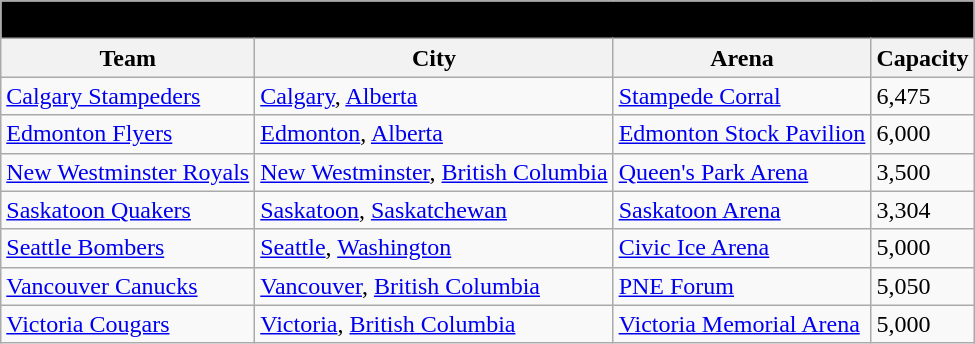<table class="wikitable" style="width:auto">
<tr>
<td bgcolor="#000000" align="center" colspan="6"><strong><span>1953–54 Western Hockey League</span></strong></td>
</tr>
<tr>
<th>Team</th>
<th>City</th>
<th>Arena</th>
<th>Capacity</th>
</tr>
<tr>
<td><a href='#'>Calgary Stampeders</a></td>
<td><a href='#'>Calgary</a>, <a href='#'>Alberta</a></td>
<td><a href='#'>Stampede Corral</a></td>
<td>6,475</td>
</tr>
<tr>
<td><a href='#'>Edmonton Flyers</a></td>
<td><a href='#'>Edmonton</a>, <a href='#'>Alberta</a></td>
<td><a href='#'>Edmonton Stock Pavilion</a></td>
<td>6,000</td>
</tr>
<tr>
<td><a href='#'>New Westminster Royals</a></td>
<td><a href='#'>New Westminster</a>, <a href='#'>British Columbia</a></td>
<td><a href='#'>Queen's Park Arena</a></td>
<td>3,500</td>
</tr>
<tr>
<td><a href='#'>Saskatoon Quakers</a></td>
<td><a href='#'>Saskatoon</a>, <a href='#'>Saskatchewan</a></td>
<td><a href='#'>Saskatoon Arena</a></td>
<td>3,304</td>
</tr>
<tr>
<td><a href='#'>Seattle Bombers</a></td>
<td><a href='#'>Seattle</a>, <a href='#'>Washington</a></td>
<td><a href='#'>Civic Ice Arena</a></td>
<td>5,000</td>
</tr>
<tr>
<td><a href='#'>Vancouver Canucks</a></td>
<td><a href='#'>Vancouver</a>, <a href='#'>British Columbia</a></td>
<td><a href='#'>PNE Forum</a></td>
<td>5,050</td>
</tr>
<tr>
<td><a href='#'>Victoria Cougars</a></td>
<td><a href='#'>Victoria</a>, <a href='#'>British Columbia</a></td>
<td><a href='#'>Victoria Memorial Arena</a></td>
<td>5,000</td>
</tr>
</table>
